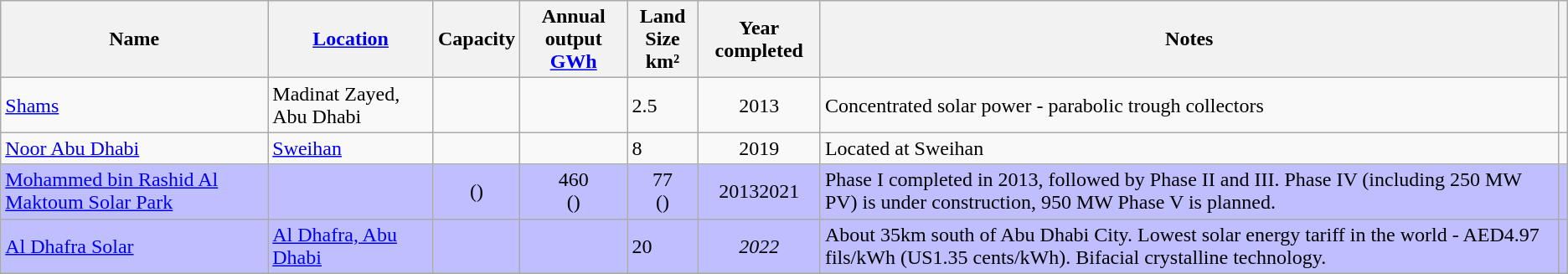<table class="wikitable sortable">
<tr>
<th>Name</th>
<th><a href='#'>Location</a></th>
<th data-sort-type="number">Capacity<br></th>
<th data-sort-type="number">Annual output<br><a href='#'>GWh</a></th>
<th>Land<br>Size
km²</th>
<th data-sort-type="number">Year completed</th>
<th class="unsortable">Notes</th>
<th class="unsortable"></th>
</tr>
<tr>
<td><a href='#'>Shams</a></td>
<td>Madinat Zayed, Abu Dhabi</td>
<td align="center"></td>
<td></td>
<td>2.5</td>
<td align="center">2013</td>
<td>Concentrated solar power - parabolic trough collectors</td>
<td></td>
</tr>
<tr>
<td><a href='#'>Noor Abu Dhabi</a></td>
<td><a href='#'>Sweihan</a></td>
<td align="center"></td>
<td align="center"></td>
<td>8</td>
<td align="center">2019</td>
<td>Located at Sweihan</td>
<td></td>
</tr>
<tr bgcolor="#BFBFFF">
<td><a href='#'>Mohammed bin Rashid Al Maktoum Solar Park</a></td>
<td></td>
<td align="center"> ()</td>
<td align="center">460<br>()</td>
<td align="center">77<br>()</td>
<td align="center">20132021</td>
<td>Phase I completed in 2013, followed by Phase II and III. Phase IV (including 250 MW PV) is under construction, 950 MW Phase V is planned.</td>
<td></td>
</tr>
<tr bgcolor="#BFBFFF">
<td><a href='#'>Al Dhafra Solar</a></td>
<td><a href='#'>Al Dhafra, Abu Dhabi</a></td>
<td align="center"></td>
<td align="center"></td>
<td>20</td>
<td align="center"><em>2022</em></td>
<td>About 35km south of Abu Dhabi City. Lowest solar energy tariff in the world - AED4.97 fils/kWh (US1.35 cents/kWh). Bifacial crystalline technology.</td>
<td></td>
</tr>
<tr>
</tr>
</table>
